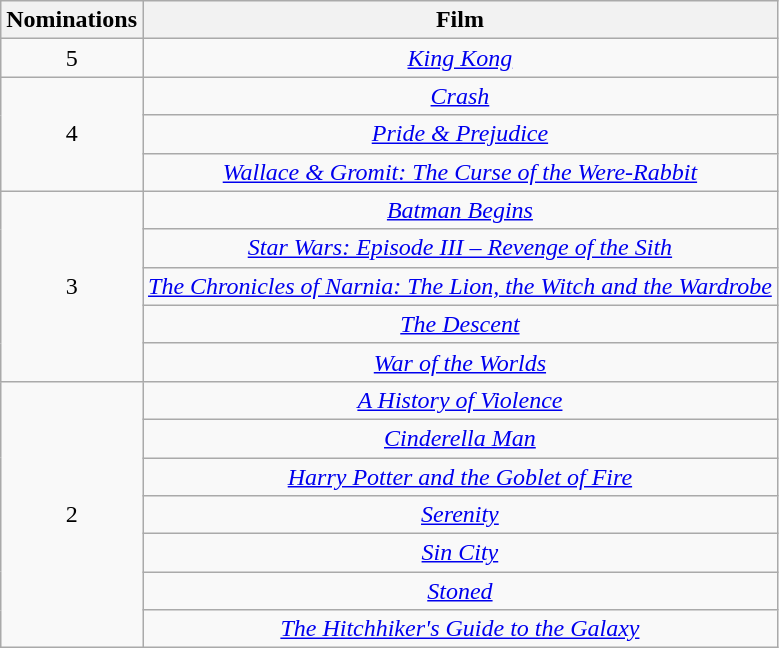<table class="wikitable" style="text-align: center">
<tr>
<th scope="col" width="55">Nominations</th>
<th scope="col">Film</th>
</tr>
<tr>
<td>5</td>
<td><em><a href='#'>King Kong</a></em></td>
</tr>
<tr>
<td rowspan=3>4</td>
<td><em><a href='#'>Crash</a></em></td>
</tr>
<tr>
<td><em><a href='#'>Pride & Prejudice</a></em></td>
</tr>
<tr>
<td><em><a href='#'>Wallace & Gromit: The Curse of the Were-Rabbit</a></em></td>
</tr>
<tr>
<td rowspan=5>3</td>
<td><em><a href='#'>Batman Begins</a></em></td>
</tr>
<tr>
<td><em><a href='#'>Star Wars: Episode III – Revenge of the Sith</a></em></td>
</tr>
<tr>
<td><em><a href='#'>The Chronicles of Narnia: The Lion, the Witch and the Wardrobe</a></em></td>
</tr>
<tr>
<td><em><a href='#'>The Descent</a></em></td>
</tr>
<tr>
<td><em><a href='#'>War of the Worlds</a></em></td>
</tr>
<tr>
<td rowspan=7>2</td>
<td><em><a href='#'>A History of Violence</a></em></td>
</tr>
<tr>
<td><em><a href='#'>Cinderella Man</a></em></td>
</tr>
<tr>
<td><em><a href='#'>Harry Potter and the Goblet of Fire</a></em></td>
</tr>
<tr>
<td><em><a href='#'>Serenity</a></em></td>
</tr>
<tr>
<td><em><a href='#'>Sin City</a></em></td>
</tr>
<tr>
<td><em><a href='#'>Stoned</a></em></td>
</tr>
<tr>
<td><em><a href='#'>The Hitchhiker's Guide to the Galaxy</a></em></td>
</tr>
</table>
